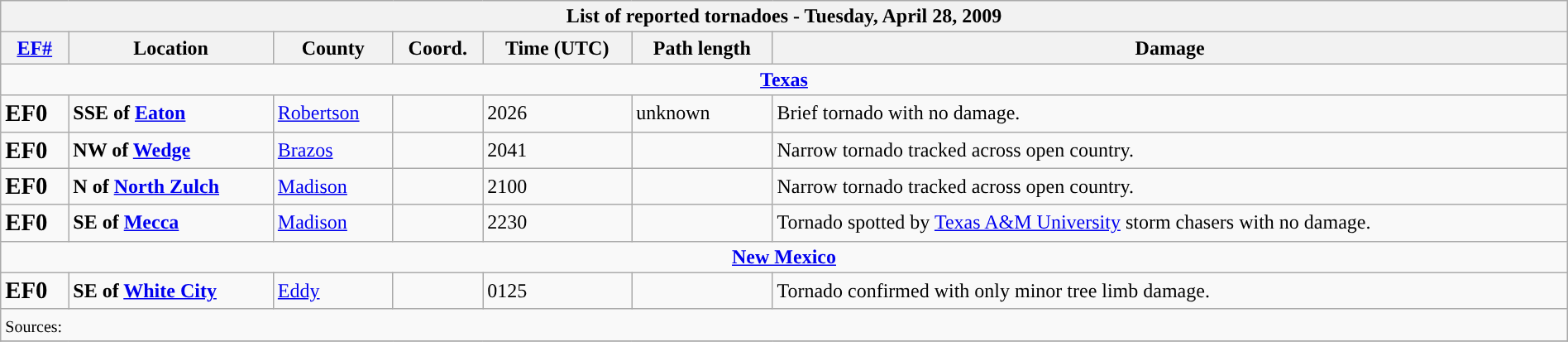<table class="wikitable collapsible" width="100%">
<tr>
<th colspan="7">List of reported tornadoes - Tuesday, April 28, 2009</th>
</tr>
<tr>
<th><a href='#'>EF#</a></th>
<th>Location</th>
<th>County</th>
<th>Coord.</th>
<th>Time (UTC)</th>
<th>Path length</th>
<th>Damage</th>
</tr>
<tr>
<td colspan="7" align=center><strong><a href='#'>Texas</a></strong></td>
</tr>
<tr>
<td><big><strong>EF0</strong></big></td>
<td><strong>SSE of <a href='#'>Eaton</a></strong></td>
<td><a href='#'>Robertson</a></td>
<td></td>
<td>2026</td>
<td>unknown</td>
<td>Brief tornado with no damage.</td>
</tr>
<tr>
<td><big><strong>EF0</strong></big></td>
<td><strong>NW of <a href='#'>Wedge</a></strong></td>
<td><a href='#'>Brazos</a></td>
<td></td>
<td>2041</td>
<td></td>
<td>Narrow tornado tracked across open country.</td>
</tr>
<tr>
<td><big><strong>EF0</strong></big></td>
<td><strong>N of <a href='#'>North Zulch</a></strong></td>
<td><a href='#'>Madison</a></td>
<td></td>
<td>2100</td>
<td></td>
<td>Narrow tornado tracked across open country.</td>
</tr>
<tr>
<td><big><strong>EF0</strong></big></td>
<td><strong>SE of <a href='#'>Mecca</a></strong></td>
<td><a href='#'>Madison</a></td>
<td></td>
<td>2230</td>
<td></td>
<td>Tornado spotted by <a href='#'>Texas A&M University</a> storm chasers with no damage.</td>
</tr>
<tr>
<td colspan="7" align=center><strong><a href='#'>New Mexico</a></strong></td>
</tr>
<tr>
<td><big><strong>EF0</strong></big></td>
<td><strong>SE of <a href='#'>White City</a></strong></td>
<td><a href='#'>Eddy</a></td>
<td></td>
<td>0125</td>
<td></td>
<td>Tornado confirmed with only minor tree limb damage.</td>
</tr>
<tr>
<td colspan="7"><small>Sources: </small></td>
</tr>
<tr>
</tr>
</table>
